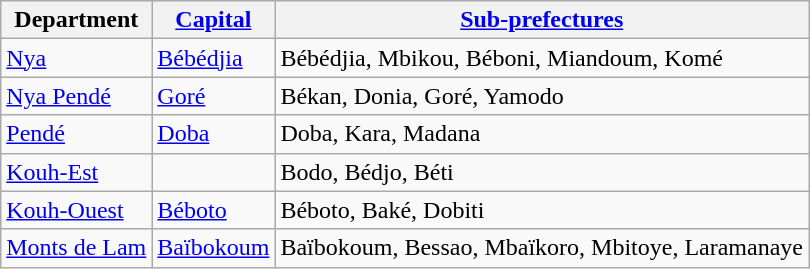<table class="wikitable">
<tr>
<th>Department</th>
<th><a href='#'>Capital</a></th>
<th><a href='#'>Sub-prefectures</a></th>
</tr>
<tr>
<td><a href='#'>Nya</a></td>
<td><a href='#'>Bébédjia</a></td>
<td>Bébédjia, Mbikou, Béboni, Miandoum, Komé</td>
</tr>
<tr>
<td><a href='#'>Nya Pendé</a></td>
<td><a href='#'>Goré</a></td>
<td>Békan, Donia, Goré, Yamodo</td>
</tr>
<tr>
<td><a href='#'>Pendé</a></td>
<td><a href='#'>Doba</a></td>
<td>Doba, Kara, Madana</td>
</tr>
<tr>
<td><a href='#'>Kouh-Est</a></td>
<td></td>
<td>Bodo, Bédjo, Béti</td>
</tr>
<tr>
<td><a href='#'>Kouh-Ouest</a></td>
<td><a href='#'>Béboto</a></td>
<td>Béboto, Baké, Dobiti</td>
</tr>
<tr>
<td><a href='#'>Monts de Lam</a></td>
<td><a href='#'>Baïbokoum</a></td>
<td>Baïbokoum, Bessao, Mbaïkoro, Mbitoye, Laramanaye</td>
</tr>
</table>
